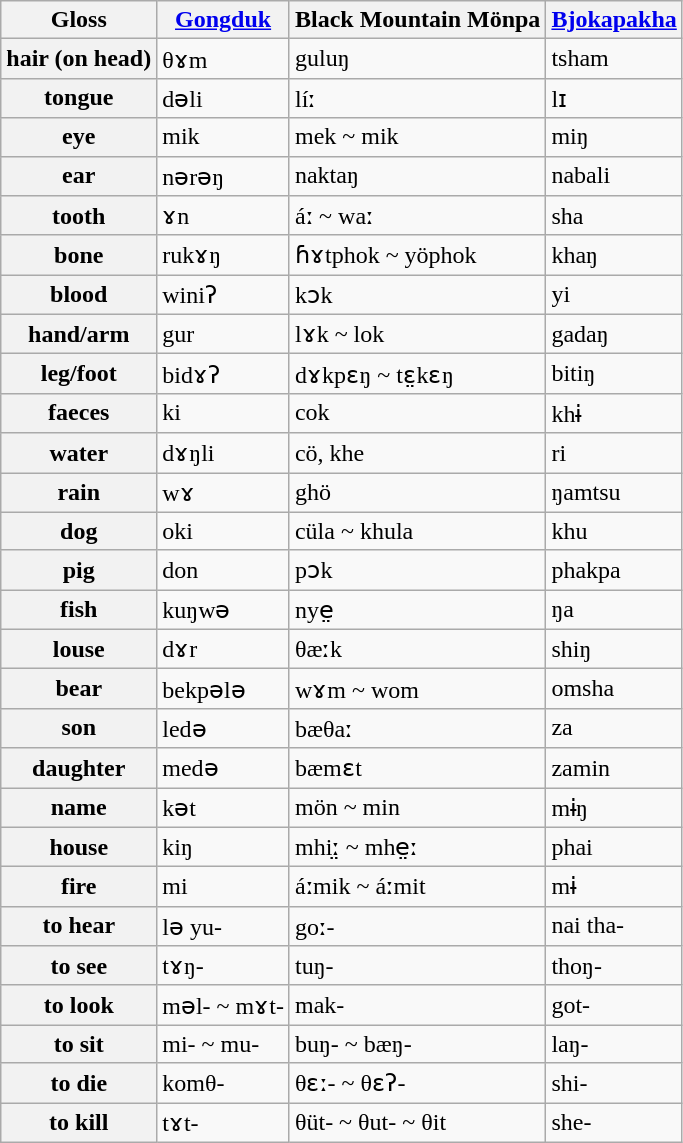<table class="wikitable sortable">
<tr>
<th>Gloss</th>
<th><a href='#'>Gongduk</a></th>
<th>Black Mountain Mönpa</th>
<th><a href='#'>Bjokapakha</a></th>
</tr>
<tr>
<th>hair (on head)</th>
<td>θɤm</td>
<td>guluŋ</td>
<td>tsham</td>
</tr>
<tr>
<th>tongue</th>
<td>dəli</td>
<td>líː</td>
<td>lɪ</td>
</tr>
<tr>
<th>eye</th>
<td>mik</td>
<td>mek ~ mik</td>
<td>miŋ</td>
</tr>
<tr>
<th>ear</th>
<td>nərəŋ</td>
<td>naktaŋ</td>
<td>nabali</td>
</tr>
<tr>
<th>tooth</th>
<td>ɤn</td>
<td>áː ~ waː</td>
<td>sha</td>
</tr>
<tr>
<th>bone</th>
<td>rukɤŋ</td>
<td>ɦɤtphok ~ yöphok</td>
<td>khaŋ</td>
</tr>
<tr>
<th>blood</th>
<td>winiʔ</td>
<td>kɔk</td>
<td>yi</td>
</tr>
<tr>
<th>hand/arm</th>
<td>gur</td>
<td>lɤk ~ lok</td>
<td>gadaŋ</td>
</tr>
<tr>
<th>leg/foot</th>
<td>bidɤʔ</td>
<td>dɤkpɛŋ ~ tɛ̤kɛŋ</td>
<td>bitiŋ</td>
</tr>
<tr>
<th>faeces</th>
<td>ki</td>
<td>cok</td>
<td>khɨ</td>
</tr>
<tr>
<th>water</th>
<td>dɤŋli</td>
<td>cö, khe</td>
<td>ri</td>
</tr>
<tr>
<th>rain</th>
<td>wɤ</td>
<td>ghö</td>
<td>ŋamtsu</td>
</tr>
<tr>
<th>dog</th>
<td>oki</td>
<td>cüla ~ khula</td>
<td>khu</td>
</tr>
<tr>
<th>pig</th>
<td>don</td>
<td>pɔk</td>
<td>phakpa</td>
</tr>
<tr>
<th>fish</th>
<td>kuŋwə</td>
<td>nye̤</td>
<td>ŋa</td>
</tr>
<tr>
<th>louse</th>
<td>dɤr</td>
<td>θæːk</td>
<td>shiŋ</td>
</tr>
<tr>
<th>bear</th>
<td>bekpələ</td>
<td>wɤm ~ wom</td>
<td>omsha</td>
</tr>
<tr>
<th>son</th>
<td>ledə</td>
<td>bæθaː</td>
<td>za</td>
</tr>
<tr>
<th>daughter</th>
<td>medə</td>
<td>bæmɛt</td>
<td>zamin</td>
</tr>
<tr>
<th>name</th>
<td>kət</td>
<td>mön ~ min</td>
<td>mɨŋ</td>
</tr>
<tr>
<th>house</th>
<td>kiŋ</td>
<td>mhiː̤ ~ mhe̤ː</td>
<td>phai</td>
</tr>
<tr>
<th>fire</th>
<td>mi</td>
<td>áːmik ~ áːmit</td>
<td>mɨ</td>
</tr>
<tr>
<th>to hear</th>
<td>lə yu-</td>
<td>goː-</td>
<td>nai tha-</td>
</tr>
<tr>
<th>to see</th>
<td>tɤŋ-</td>
<td>tuŋ-</td>
<td>thoŋ-</td>
</tr>
<tr>
<th>to look</th>
<td>məl- ~ mɤt-</td>
<td>mak-</td>
<td>got-</td>
</tr>
<tr>
<th>to sit</th>
<td>mi- ~ mu-</td>
<td>buŋ- ~ bæŋ-</td>
<td>laŋ-</td>
</tr>
<tr>
<th>to die</th>
<td>komθ-</td>
<td>θɛː- ~ θɛʔ-</td>
<td>shi-</td>
</tr>
<tr>
<th>to kill</th>
<td>tɤt-</td>
<td>θüt- ~ θut- ~ θit</td>
<td>she-</td>
</tr>
</table>
